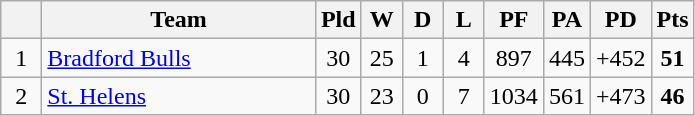<table class="wikitable" style="text-align:center;">
<tr>
<th style="width:20px;" abbr="Position"></th>
<th width=175>Team</th>
<th style="width:20px;" abbr="Played">Pld</th>
<th style="width:20px;" abbr="Won">W</th>
<th style="width:20px;" abbr="Drawn">D</th>
<th style="width:20px;" abbr="Lost">L</th>
<th style="width:20px;" abbr="Points for">PF</th>
<th style="width:20px;" abbr="Points against">PA</th>
<th style="width:20px;" abbr="Points difference">PD</th>
<th style="width:20px;" abbr="Points">Pts</th>
</tr>
<tr>
<td>1</td>
<td style="text-align:left;"> <a href='#'>Bradford Bulls</a></td>
<td>30</td>
<td>25</td>
<td>1</td>
<td>4</td>
<td>897</td>
<td>445</td>
<td>+452</td>
<td><strong>51</strong></td>
</tr>
<tr>
<td>2</td>
<td style="text-align:left;"> <a href='#'>St. Helens</a></td>
<td>30</td>
<td>23</td>
<td>0</td>
<td>7</td>
<td>1034</td>
<td>561</td>
<td>+473</td>
<td><strong>46</strong></td>
</tr>
</table>
